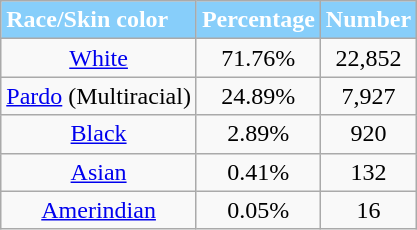<table class="wikitable">
<tr style="background:#87CEFA; color:white">
<td><strong>Race/Skin color </strong></td>
<td><strong>Percentage</strong></td>
<td><strong>Number</strong></td>
</tr>
<tr align="center">
<td><a href='#'>White</a></td>
<td>71.76%</td>
<td>22,852</td>
</tr>
<tr align="center">
<td><a href='#'>Pardo</a> (Multiracial)</td>
<td>24.89%</td>
<td>7,927</td>
</tr>
<tr align="center">
<td><a href='#'>Black</a></td>
<td>2.89%</td>
<td>920</td>
</tr>
<tr align="center">
<td><a href='#'>Asian</a></td>
<td>0.41%</td>
<td>132</td>
</tr>
<tr align="center">
<td><a href='#'>Amerindian</a></td>
<td>0.05%</td>
<td>16</td>
</tr>
</table>
